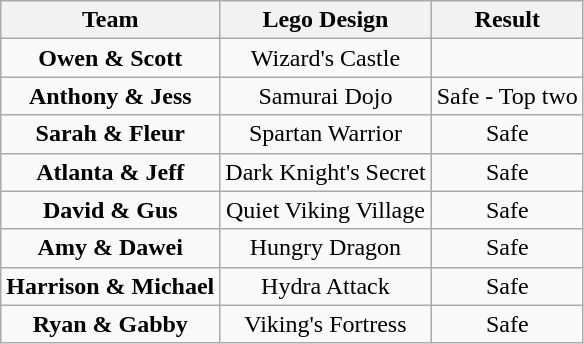<table class="wikitable" style="text-align:center">
<tr valign="top">
<th>Team</th>
<th>Lego Design</th>
<th>Result</th>
</tr>
<tr>
<td><strong>Owen & Scott</strong></td>
<td>Wizard's Castle</td>
<td></td>
</tr>
<tr>
<td><strong>Anthony & Jess</strong></td>
<td>Samurai Dojo</td>
<td>Safe - Top two</td>
</tr>
<tr>
<td><strong>Sarah & Fleur</strong></td>
<td>Spartan Warrior</td>
<td>Safe</td>
</tr>
<tr>
<td><strong>Atlanta & Jeff</strong></td>
<td>Dark Knight's Secret</td>
<td>Safe</td>
</tr>
<tr>
<td><strong>David & Gus</strong></td>
<td>Quiet Viking Village</td>
<td>Safe</td>
</tr>
<tr>
<td><strong>Amy & Dawei</strong></td>
<td>Hungry Dragon</td>
<td>Safe</td>
</tr>
<tr>
<td><strong>Harrison & Michael</strong></td>
<td>Hydra Attack</td>
<td>Safe</td>
</tr>
<tr>
<td><strong>Ryan & Gabby</strong></td>
<td>Viking's Fortress</td>
<td>Safe</td>
</tr>
</table>
